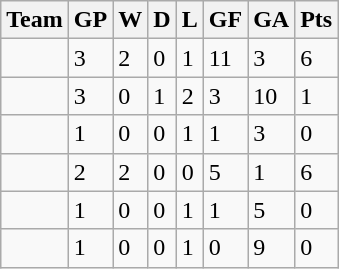<table class="wikitable">
<tr>
<th>Team</th>
<th>GP</th>
<th>W</th>
<th>D</th>
<th>L</th>
<th>GF</th>
<th>GA</th>
<th>Pts</th>
</tr>
<tr>
<td></td>
<td>3</td>
<td>2</td>
<td>0</td>
<td>1</td>
<td>11</td>
<td>3</td>
<td>6</td>
</tr>
<tr>
<td></td>
<td>3</td>
<td>0</td>
<td>1</td>
<td>2</td>
<td>3</td>
<td>10</td>
<td>1</td>
</tr>
<tr>
<td></td>
<td>1</td>
<td>0</td>
<td>0</td>
<td>1</td>
<td>1</td>
<td>3</td>
<td>0</td>
</tr>
<tr>
<td></td>
<td>2</td>
<td>2</td>
<td>0</td>
<td>0</td>
<td>5</td>
<td>1</td>
<td>6</td>
</tr>
<tr>
<td></td>
<td>1</td>
<td>0</td>
<td>0</td>
<td>1</td>
<td>1</td>
<td>5</td>
<td>0</td>
</tr>
<tr>
<td></td>
<td>1</td>
<td>0</td>
<td>0</td>
<td>1</td>
<td>0</td>
<td>9</td>
<td>0</td>
</tr>
</table>
